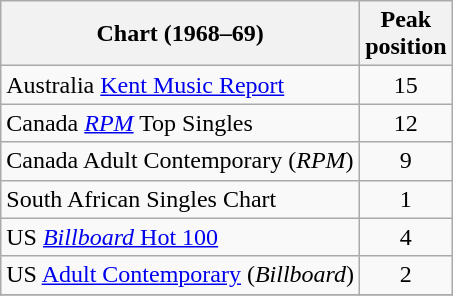<table class="wikitable sortable">
<tr>
<th>Chart (1968–69)</th>
<th>Peak<br>position</th>
</tr>
<tr>
<td>Australia <a href='#'>Kent Music Report</a></td>
<td style="text-align:center;">15</td>
</tr>
<tr>
<td>Canada <em><a href='#'>RPM</a></em> Top Singles</td>
<td style="text-align:center;">12</td>
</tr>
<tr>
<td>Canada Adult Contemporary (<em>RPM</em>)</td>
<td style="text-align:center;">9</td>
</tr>
<tr>
<td>South African Singles Chart</td>
<td style="text-align:center;">1</td>
</tr>
<tr>
<td>US <a href='#'><em>Billboard</em> Hot 100</a></td>
<td style="text-align:center;">4</td>
</tr>
<tr>
<td>US <a href='#'>Adult Contemporary</a> (<em>Billboard</em>)</td>
<td style="text-align:center;">2</td>
</tr>
<tr>
</tr>
</table>
